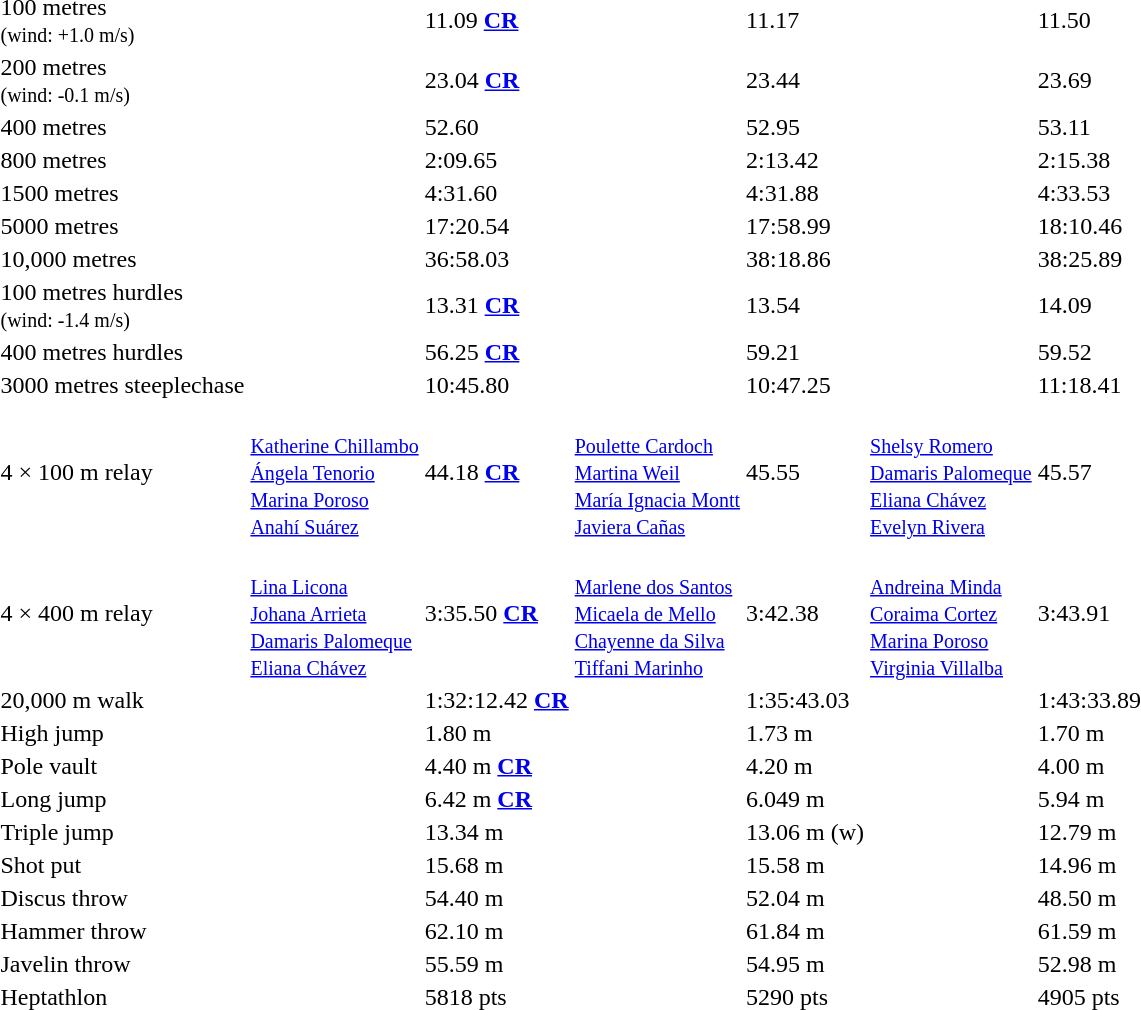<table>
<tr>
<td>100 metres <small><br>(wind: +1.0 m/s)</small></td>
<td></td>
<td>11.09 <strong><a href='#'>CR</a></strong></td>
<td></td>
<td>11.17</td>
<td></td>
<td>11.50</td>
</tr>
<tr>
<td>200 metres <small><br>(wind: -0.1 m/s)</small></td>
<td></td>
<td>23.04 <strong><a href='#'>CR</a></strong></td>
<td></td>
<td>23.44</td>
<td></td>
<td>23.69</td>
</tr>
<tr>
<td>400 metres</td>
<td></td>
<td>52.60</td>
<td></td>
<td>52.95</td>
<td></td>
<td>53.11</td>
</tr>
<tr>
<td>800 metres</td>
<td></td>
<td>2:09.65</td>
<td></td>
<td>2:13.42</td>
<td></td>
<td>2:15.38</td>
</tr>
<tr>
<td>1500 metres</td>
<td></td>
<td>4:31.60</td>
<td></td>
<td>4:31.88</td>
<td></td>
<td>4:33.53</td>
</tr>
<tr>
<td>5000 metres</td>
<td></td>
<td>17:20.54</td>
<td></td>
<td>17:58.99</td>
<td></td>
<td>18:10.46</td>
</tr>
<tr>
<td>10,000 metres</td>
<td></td>
<td>36:58.03</td>
<td></td>
<td>38:18.86</td>
<td></td>
<td>38:25.89</td>
</tr>
<tr>
<td>100 metres hurdles <small><br>(wind: -1.4 m/s)</small></td>
<td></td>
<td>13.31 <strong><a href='#'>CR</a></strong></td>
<td></td>
<td>13.54</td>
<td></td>
<td>14.09</td>
</tr>
<tr>
<td>400 metres hurdles</td>
<td></td>
<td>56.25 <strong><a href='#'>CR</a></strong></td>
<td></td>
<td>59.21</td>
<td></td>
<td>59.52</td>
</tr>
<tr>
<td>3000 metres steeplechase</td>
<td></td>
<td>10:45.80</td>
<td></td>
<td>10:47.25</td>
<td></td>
<td>11:18.41</td>
</tr>
<tr>
<td>4 × 100 m relay</td>
<td><br><small><a href='#'>Katherine Chillambo</a><br><a href='#'>Ángela Tenorio</a><br><a href='#'>Marina Poroso</a><br><a href='#'>Anahí Suárez</a></small></td>
<td>44.18 <strong><a href='#'>CR</a></strong></td>
<td><br><small><a href='#'>Poulette Cardoch</a><br><a href='#'>Martina Weil</a><br><a href='#'>María Ignacia Montt</a><br><a href='#'>Javiera Cañas</a></small></td>
<td>45.55</td>
<td><br><small><a href='#'>Shelsy Romero</a><br><a href='#'>Damaris Palomeque</a><br><a href='#'>Eliana Chávez</a><br><a href='#'>Evelyn Rivera</a></small></td>
<td>45.57</td>
</tr>
<tr>
<td>4 × 400 m relay</td>
<td><br><small><a href='#'>Lina Licona</a><br><a href='#'>Johana Arrieta</a><br><a href='#'>Damaris Palomeque</a><br><a href='#'>Eliana Chávez</a></small></td>
<td>3:35.50 <strong><a href='#'>CR</a></strong></td>
<td><br><small><a href='#'>Marlene dos Santos</a><br><a href='#'>Micaela de Mello</a><br><a href='#'>Chayenne da Silva</a><br><a href='#'>Tiffani Marinho</a></small></td>
<td>3:42.38</td>
<td><br><small><a href='#'>Andreina Minda</a><br><a href='#'>Coraima Cortez</a><br><a href='#'>Marina Poroso</a><br><a href='#'>Virginia Villalba</a></small></td>
<td>3:43.91</td>
</tr>
<tr>
<td>20,000 m walk</td>
<td></td>
<td>1:32:12.42 <strong><a href='#'>CR</a></strong></td>
<td></td>
<td>1:35:43.03</td>
<td></td>
<td>1:43:33.89</td>
</tr>
<tr>
<td>High jump</td>
<td></td>
<td>1.80 m</td>
<td></td>
<td>1.73 m</td>
<td></td>
<td>1.70 m</td>
</tr>
<tr>
<td>Pole vault</td>
<td></td>
<td>4.40 m <strong><a href='#'>CR</a></strong></td>
<td></td>
<td>4.20 m</td>
<td></td>
<td>4.00 m</td>
</tr>
<tr>
<td>Long jump</td>
<td></td>
<td>6.42 m <strong><a href='#'>CR</a></strong></td>
<td></td>
<td>6.049 m</td>
<td></td>
<td>5.94 m</td>
</tr>
<tr>
<td>Triple jump</td>
<td></td>
<td>13.34 m</td>
<td></td>
<td>13.06 m (w)</td>
<td></td>
<td>12.79 m</td>
</tr>
<tr>
<td>Shot put</td>
<td></td>
<td>15.68 m</td>
<td></td>
<td>15.58 m</td>
<td></td>
<td>14.96 m</td>
</tr>
<tr>
<td>Discus throw</td>
<td></td>
<td>54.40 m</td>
<td></td>
<td>52.04 m</td>
<td></td>
<td>48.50 m</td>
</tr>
<tr>
<td>Hammer throw</td>
<td></td>
<td>62.10 m</td>
<td></td>
<td>61.84 m</td>
<td></td>
<td>61.59 m</td>
</tr>
<tr>
<td>Javelin throw</td>
<td></td>
<td>55.59 m</td>
<td></td>
<td>54.95 m</td>
<td></td>
<td>52.98 m</td>
</tr>
<tr>
<td>Heptathlon</td>
<td></td>
<td>5818 pts</td>
<td></td>
<td>5290 pts</td>
<td></td>
<td>4905 pts</td>
</tr>
</table>
